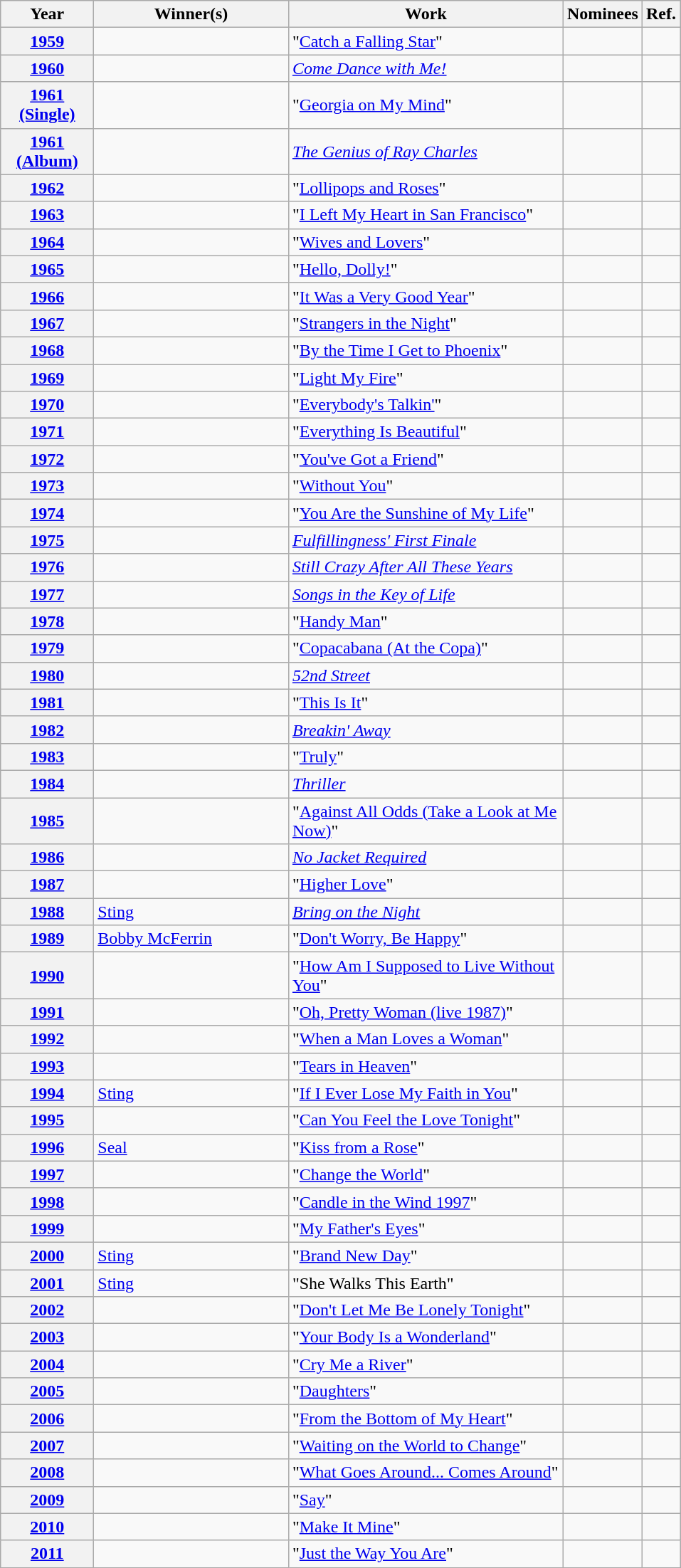<table class="wikitable sortable">
<tr>
<th scope="col" style="width:5em;">Year</th>
<th scope="col" style="width:175px;">Winner(s)</th>
<th scope="col" style="width:250px;">Work</th>
<th scope="col" class="unsortable">Nominees</th>
<th scope="col" class="unsortable">Ref.</th>
</tr>
<tr>
<th scope="row"><a href='#'>1959</a></th>
<td></td>
<td>"<a href='#'>Catch a Falling Star</a>"</td>
<td></td>
<td style="text-align:center;"></td>
</tr>
<tr>
<th scope="row"><a href='#'>1960</a></th>
<td></td>
<td><em><a href='#'>Come Dance with Me!</a></em></td>
<td></td>
<td style="text-align:center;"></td>
</tr>
<tr>
<th scope="row"><a href='#'>1961<br>(Single)</a></th>
<td></td>
<td>"<a href='#'>Georgia on My Mind</a>"</td>
<td></td>
<td style="text-align:center;"></td>
</tr>
<tr>
<th scope="row"><a href='#'>1961<br>(Album)</a></th>
<td></td>
<td><em><a href='#'>The Genius of Ray Charles</a></em></td>
<td></td>
<td style="text-align:center;"></td>
</tr>
<tr>
<th scope="row"><a href='#'>1962</a></th>
<td></td>
<td>"<a href='#'>Lollipops and Roses</a>"</td>
<td></td>
<td style="text-align:center;"></td>
</tr>
<tr>
<th scope="row"><a href='#'>1963</a></th>
<td></td>
<td>"<a href='#'>I Left My Heart in San Francisco</a>"</td>
<td></td>
<td style="text-align:center;"></td>
</tr>
<tr>
<th scope="row"><a href='#'>1964</a></th>
<td></td>
<td>"<a href='#'>Wives and Lovers</a>"</td>
<td></td>
<td style="text-align:center;"></td>
</tr>
<tr>
<th scope="row"><a href='#'>1965</a></th>
<td></td>
<td>"<a href='#'>Hello, Dolly!</a>"</td>
<td></td>
<td style="text-align:center;"></td>
</tr>
<tr>
<th scope="row"><a href='#'>1966</a></th>
<td></td>
<td>"<a href='#'>It Was a Very Good Year</a>"</td>
<td></td>
<td style="text-align:center;"></td>
</tr>
<tr>
<th scope="row"><a href='#'>1967</a></th>
<td></td>
<td>"<a href='#'>Strangers in the Night</a>"</td>
<td></td>
<td style="text-align:center;"></td>
</tr>
<tr>
<th scope="row"><a href='#'>1968</a></th>
<td></td>
<td>"<a href='#'>By the Time I Get to Phoenix</a>"</td>
<td></td>
<td style="text-align:center;"></td>
</tr>
<tr>
<th scope="row"><a href='#'>1969</a></th>
<td></td>
<td>"<a href='#'>Light My Fire</a>"</td>
<td></td>
<td style="text-align:center;"></td>
</tr>
<tr>
<th scope="row"><a href='#'>1970</a></th>
<td></td>
<td>"<a href='#'>Everybody's Talkin'</a>"</td>
<td></td>
<td style="text-align:center;"></td>
</tr>
<tr>
<th scope="row"><a href='#'>1971</a></th>
<td></td>
<td>"<a href='#'>Everything Is Beautiful</a>"</td>
<td></td>
<td style="text-align:center;"></td>
</tr>
<tr>
<th scope="row"><a href='#'>1972</a></th>
<td></td>
<td>"<a href='#'>You've Got a Friend</a>"</td>
<td></td>
<td style="text-align:center;"></td>
</tr>
<tr>
<th scope="row"><a href='#'>1973</a></th>
<td></td>
<td>"<a href='#'>Without You</a>"</td>
<td></td>
<td style="text-align:center;"></td>
</tr>
<tr>
<th scope="row"><a href='#'>1974</a></th>
<td></td>
<td>"<a href='#'>You Are the Sunshine of My Life</a>"</td>
<td></td>
<td style="text-align:center;"></td>
</tr>
<tr>
<th scope="row"><a href='#'>1975</a></th>
<td></td>
<td><em><a href='#'>Fulfillingness' First Finale</a></em></td>
<td></td>
<td style="text-align:center;"></td>
</tr>
<tr>
<th scope="row"><a href='#'>1976</a></th>
<td></td>
<td><em><a href='#'>Still Crazy After All These Years</a></em></td>
<td></td>
<td style="text-align:center;"></td>
</tr>
<tr>
<th scope="row"><a href='#'>1977</a></th>
<td></td>
<td><em><a href='#'>Songs in the Key of Life</a></em></td>
<td></td>
<td style="text-align:center;"></td>
</tr>
<tr>
<th scope="row"><a href='#'>1978</a></th>
<td></td>
<td>"<a href='#'>Handy Man</a>"</td>
<td></td>
<td style="text-align:center;"></td>
</tr>
<tr>
<th scope="row"><a href='#'>1979</a></th>
<td></td>
<td>"<a href='#'>Copacabana (At the Copa)</a>"</td>
<td></td>
<td style="text-align:center;"></td>
</tr>
<tr>
<th scope="row"><a href='#'>1980</a></th>
<td></td>
<td><em><a href='#'>52nd Street</a></em></td>
<td></td>
<td style="text-align:center;"></td>
</tr>
<tr>
<th scope="row"><a href='#'>1981</a></th>
<td></td>
<td>"<a href='#'>This Is It</a>"</td>
<td></td>
<td style="text-align:center;"></td>
</tr>
<tr>
<th scope="row"><a href='#'>1982</a></th>
<td></td>
<td><em><a href='#'>Breakin' Away</a></em></td>
<td></td>
<td style="text-align:center;"></td>
</tr>
<tr>
<th scope="row"><a href='#'>1983</a></th>
<td></td>
<td>"<a href='#'>Truly</a>"</td>
<td></td>
<td style="text-align:center;"></td>
</tr>
<tr>
<th scope="row"><a href='#'>1984</a></th>
<td></td>
<td><em><a href='#'>Thriller</a></em></td>
<td></td>
<td style="text-align:center;"></td>
</tr>
<tr>
<th scope="row"><a href='#'>1985</a></th>
<td></td>
<td>"<a href='#'>Against All Odds (Take a Look at Me Now)</a>"</td>
<td></td>
<td style="text-align:center;"></td>
</tr>
<tr>
<th scope="row"><a href='#'>1986</a></th>
<td></td>
<td><em><a href='#'>No Jacket Required</a></em></td>
<td></td>
<td style="text-align:center;"></td>
</tr>
<tr>
<th scope="row"><a href='#'>1987</a></th>
<td></td>
<td>"<a href='#'>Higher Love</a>"</td>
<td></td>
<td style="text-align:center;"></td>
</tr>
<tr>
<th scope="row"><a href='#'>1988</a></th>
<td><a href='#'>Sting</a></td>
<td><em><a href='#'>Bring on the Night</a></em></td>
<td></td>
<td style="text-align:center;"></td>
</tr>
<tr>
<th scope="row"><a href='#'>1989</a></th>
<td><a href='#'>Bobby McFerrin</a></td>
<td>"<a href='#'>Don't Worry, Be Happy</a>"</td>
<td></td>
<td style="text-align:center;"></td>
</tr>
<tr>
<th scope="row"><a href='#'>1990</a></th>
<td></td>
<td>"<a href='#'>How Am I Supposed to Live Without You</a>"</td>
<td></td>
<td style="text-align:center;"></td>
</tr>
<tr>
<th scope="row"><a href='#'>1991</a></th>
<td></td>
<td>"<a href='#'>Oh, Pretty Woman (live 1987)</a>"</td>
<td></td>
<td style="text-align:center;"></td>
</tr>
<tr>
<th scope="row"><a href='#'>1992</a></th>
<td></td>
<td>"<a href='#'>When a Man Loves a Woman</a>"</td>
<td></td>
<td style="text-align:center;"></td>
</tr>
<tr>
<th scope="row"><a href='#'>1993</a></th>
<td></td>
<td>"<a href='#'>Tears in Heaven</a>"</td>
<td></td>
<td style="text-align:center;"></td>
</tr>
<tr>
<th scope="row"><a href='#'>1994</a></th>
<td><a href='#'>Sting</a></td>
<td>"<a href='#'>If I Ever Lose My Faith in You</a>"</td>
<td></td>
<td style="text-align:center;"></td>
</tr>
<tr>
<th scope="row"><a href='#'>1995</a></th>
<td></td>
<td>"<a href='#'>Can You Feel the Love Tonight</a>"</td>
<td></td>
<td style="text-align:center;"></td>
</tr>
<tr>
<th scope="row"><a href='#'>1996</a></th>
<td><a href='#'>Seal</a></td>
<td>"<a href='#'>Kiss from a Rose</a>"</td>
<td></td>
<td style="text-align:center;"></td>
</tr>
<tr>
<th scope="row"><a href='#'>1997</a></th>
<td></td>
<td>"<a href='#'>Change the World</a>"</td>
<td></td>
<td style="text-align:center;"></td>
</tr>
<tr>
<th scope="row"><a href='#'>1998</a></th>
<td></td>
<td>"<a href='#'>Candle in the Wind 1997</a>"</td>
<td></td>
<td style="text-align:center;"></td>
</tr>
<tr>
<th scope="row"><a href='#'>1999</a></th>
<td></td>
<td>"<a href='#'>My Father's Eyes</a>"</td>
<td></td>
<td style="text-align:center;"></td>
</tr>
<tr>
<th scope="row"><a href='#'>2000</a></th>
<td><a href='#'>Sting</a></td>
<td>"<a href='#'>Brand New Day</a>"</td>
<td></td>
<td style="text-align:center;"></td>
</tr>
<tr>
<th scope="row"><a href='#'>2001</a></th>
<td><a href='#'>Sting</a></td>
<td>"She Walks This Earth"</td>
<td></td>
<td style="text-align:center;"></td>
</tr>
<tr>
<th scope="row"><a href='#'>2002</a></th>
<td></td>
<td>"<a href='#'>Don't Let Me Be Lonely Tonight</a>"</td>
<td></td>
<td style="text-align:center;"></td>
</tr>
<tr>
<th scope="row"><a href='#'>2003</a></th>
<td></td>
<td>"<a href='#'>Your Body Is a Wonderland</a>"</td>
<td></td>
<td style="text-align:center;"></td>
</tr>
<tr>
<th scope="row"><a href='#'>2004</a></th>
<td></td>
<td>"<a href='#'>Cry Me a River</a>"</td>
<td></td>
<td style="text-align:center;"></td>
</tr>
<tr>
<th scope="row"><a href='#'>2005</a></th>
<td></td>
<td>"<a href='#'>Daughters</a>"</td>
<td></td>
<td style="text-align:center;"></td>
</tr>
<tr>
<th scope="row"><a href='#'>2006</a></th>
<td></td>
<td>"<a href='#'>From the Bottom of My Heart</a>"</td>
<td></td>
<td style="text-align:center;"></td>
</tr>
<tr>
<th scope="row"><a href='#'>2007</a></th>
<td></td>
<td>"<a href='#'>Waiting on the World to Change</a>"</td>
<td></td>
<td style="text-align:center;"></td>
</tr>
<tr>
<th scope="row"><a href='#'>2008</a></th>
<td></td>
<td>"<a href='#'>What Goes Around... Comes Around</a>"</td>
<td></td>
<td style="text-align:center;"></td>
</tr>
<tr>
<th scope="row"><a href='#'>2009</a></th>
<td></td>
<td>"<a href='#'>Say</a>"</td>
<td></td>
<td style="text-align:center;"></td>
</tr>
<tr>
<th scope="row"><a href='#'>2010</a></th>
<td></td>
<td>"<a href='#'>Make It Mine</a>"</td>
<td></td>
<td style="text-align:center;"></td>
</tr>
<tr>
<th scope="row"><a href='#'>2011</a></th>
<td></td>
<td>"<a href='#'>Just the Way You Are</a>"</td>
<td></td>
<td style="text-align:center;"></td>
</tr>
</table>
